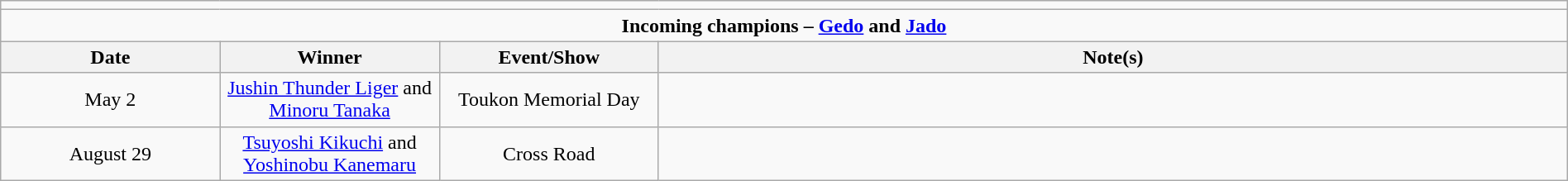<table class="wikitable" style="text-align:center; width:100%;">
<tr>
<td colspan="5"></td>
</tr>
<tr>
<td colspan="5"><strong>Incoming champions – <a href='#'>Gedo</a> and <a href='#'>Jado</a></strong></td>
</tr>
<tr>
<th width=14%>Date</th>
<th width=14%>Winner</th>
<th width=14%>Event/Show</th>
<th width=58%>Note(s)</th>
</tr>
<tr>
<td>May 2</td>
<td><a href='#'>Jushin Thunder Liger</a> and <a href='#'>Minoru Tanaka</a></td>
<td>Toukon Memorial Day</td>
<td align="left"></td>
</tr>
<tr>
<td>August 29</td>
<td><a href='#'>Tsuyoshi Kikuchi</a> and <a href='#'>Yoshinobu Kanemaru</a></td>
<td>Cross Road</td>
<td align="left"></td>
</tr>
</table>
